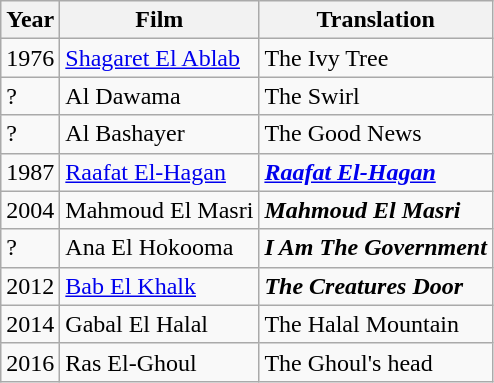<table class="wikitable">
<tr>
<th>Year</th>
<th>Film</th>
<th>Translation</th>
</tr>
<tr>
<td>1976</td>
<td><a href='#'>Shagaret El Ablab</a></td>
<td>The Ivy Tree</td>
</tr>
<tr>
<td>?</td>
<td>Al Dawama</td>
<td>The Swirl</td>
</tr>
<tr>
<td>?</td>
<td>Al Bashayer</td>
<td>The Good News</td>
</tr>
<tr>
<td>1987</td>
<td><a href='#'>Raafat El-Hagan</a></td>
<td><strong><em><a href='#'>Raafat El-Hagan</a></em></strong></td>
</tr>
<tr>
<td>2004</td>
<td>Mahmoud El Masri</td>
<td><strong><em>Mahmoud El Masri</em></strong></td>
</tr>
<tr>
<td>?</td>
<td>Ana El Hokooma</td>
<td><strong><em>I Am The Government</em></strong></td>
</tr>
<tr>
<td>2012</td>
<td><a href='#'>Bab El Khalk</a></td>
<td><strong><em>The Creatures Door</em></strong></td>
</tr>
<tr>
<td>2014</td>
<td>Gabal El Halal</td>
<td>The Halal Mountain</td>
</tr>
<tr>
<td>2016</td>
<td>Ras El-Ghoul</td>
<td>The Ghoul's head</td>
</tr>
</table>
